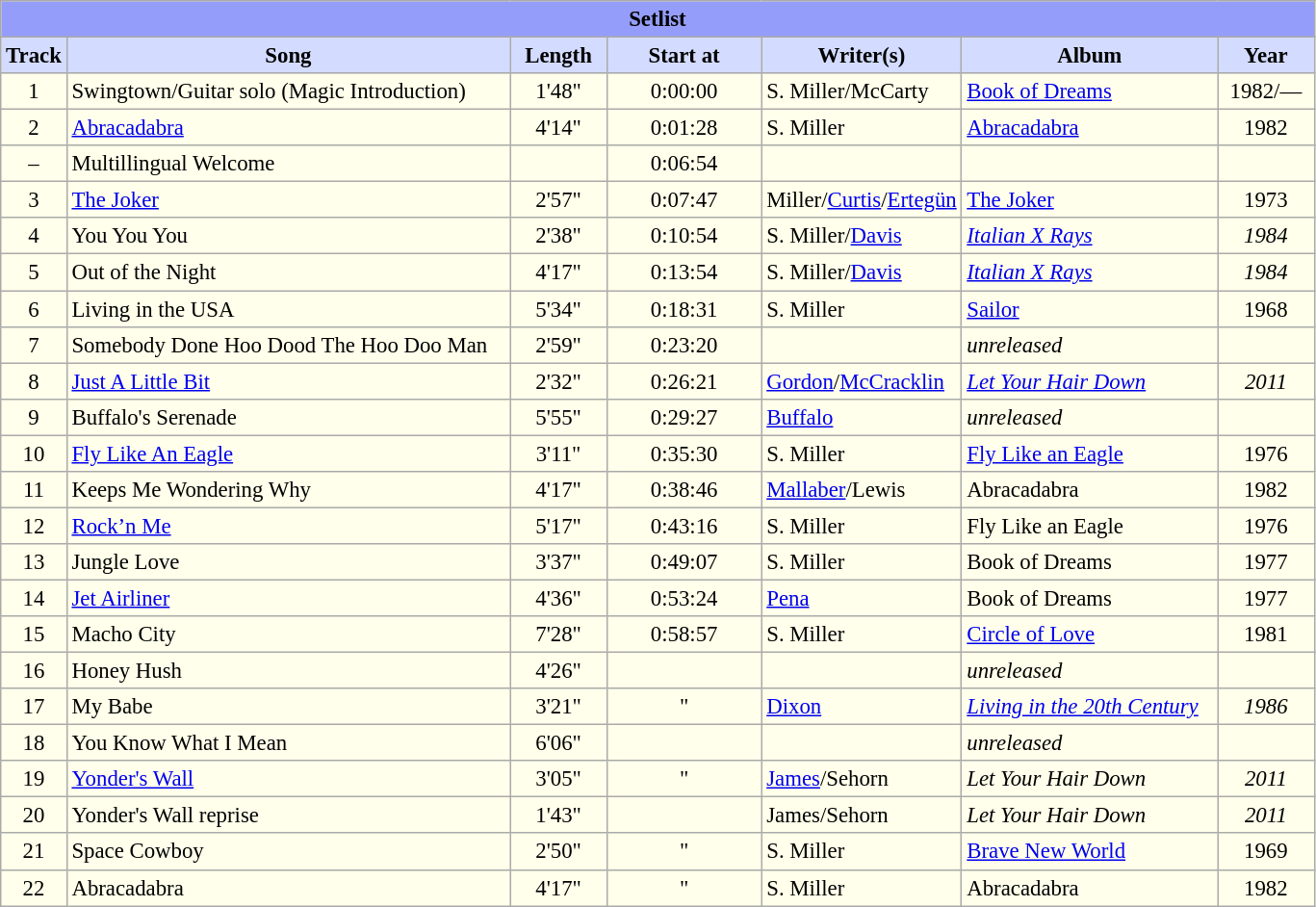<table class="wikitable" style="font-size:95%; text-align:center; background:#FFFFEB">
<tr>
<td style="background:#959DFA;" width=20 colspan=7><strong>Setlist</strong></td>
</tr>
<tr>
<th width=20 style=background:#D3DCFF>Track</th>
<th width=300 style=background:#D3DCFF>Song</th>
<th width=60 style=background:#D3DCFF>Length</th>
<th width=100 style=background:#D3DCFF>Start at</th>
<th width=125 style=background:#D3DCFF>Writer(s)</th>
<th width=170 style=background:#D3DCFF>Album</th>
<th width=60 style=background:#D3DCFF>Year</th>
</tr>
<tr>
<td>1</td>
<td align=left>Swingtown/Guitar solo (Magic Introduction)</td>
<td>1'48"</td>
<td>0:00:00</td>
<td align=left>S. Miller/McCarty</td>
<td align=left><a href='#'>Book of Dreams</a></td>
<td>1982/—</td>
</tr>
<tr>
<td>2</td>
<td align=left><a href='#'>Abracadabra</a></td>
<td>4'14"</td>
<td>0:01:28</td>
<td align=left>S. Miller</td>
<td align=left><a href='#'>Abracadabra</a></td>
<td>1982</td>
</tr>
<tr>
<td>–</td>
<td align=left>Multillingual Welcome</td>
<td></td>
<td>0:06:54</td>
<td></td>
<td></td>
<td></td>
</tr>
<tr>
<td>3</td>
<td align=left><a href='#'>The Joker</a></td>
<td>2'57"</td>
<td>0:07:47</td>
<td align=left>Miller/<a href='#'>Curtis</a>/<a href='#'>Ertegün</a></td>
<td align=left><a href='#'>The Joker</a></td>
<td>1973</td>
</tr>
<tr>
<td>4</td>
<td align=left>You You You</td>
<td>2'38"</td>
<td>0:10:54</td>
<td align=left>S. Miller/<a href='#'>Davis</a></td>
<td align=left><em><a href='#'>Italian X Rays</a></em></td>
<td><em>1984</em></td>
</tr>
<tr>
<td>5</td>
<td align=left>Out of the Night</td>
<td>4'17"</td>
<td>0:13:54</td>
<td align=left>S. Miller/<a href='#'>Davis</a></td>
<td align=left><em><a href='#'>Italian X Rays</a></em></td>
<td><em>1984 </em></td>
</tr>
<tr>
<td>6</td>
<td align=left>Living in the USA</td>
<td>5'34"</td>
<td>0:18:31</td>
<td align=left>S. Miller</td>
<td align=left><a href='#'>Sailor</a></td>
<td>1968</td>
</tr>
<tr>
<td>7</td>
<td align=left>Somebody Done Hoo Dood The Hoo Doo Man</td>
<td>2'59"</td>
<td>0:23:20</td>
<td align=left></td>
<td align=left><em>unreleased </em></td>
<td></td>
</tr>
<tr>
<td>8</td>
<td align=left><a href='#'>Just A Little Bit</a></td>
<td>2'32"</td>
<td>0:26:21</td>
<td align=left><a href='#'>Gordon</a>/<a href='#'>McCracklin</a></td>
<td align=left><em><a href='#'>Let Your Hair Down</a></em></td>
<td><em>2011</em></td>
</tr>
<tr>
<td>9</td>
<td align=left>Buffalo's Serenade</td>
<td>5'55"</td>
<td>0:29:27</td>
<td align=left><a href='#'>Buffalo</a></td>
<td align=left><em>unreleased </em></td>
<td></td>
</tr>
<tr>
<td>10</td>
<td align=left><a href='#'>Fly Like An Eagle</a></td>
<td>3'11"</td>
<td>0:35:30</td>
<td align=left>S. Miller</td>
<td align=left><a href='#'>Fly Like an Eagle</a></td>
<td>1976</td>
</tr>
<tr>
<td>11</td>
<td align=left>Keeps Me Wondering Why</td>
<td>4'17"</td>
<td>0:38:46</td>
<td align=left><a href='#'>Mallaber</a>/Lewis</td>
<td align=left>Abracadabra</td>
<td>1982</td>
</tr>
<tr>
<td>12</td>
<td align=left><a href='#'>Rock’n Me</a></td>
<td>5'17"</td>
<td>0:43:16</td>
<td align=left>S. Miller</td>
<td align=left>Fly Like an Eagle</td>
<td>1976</td>
</tr>
<tr>
<td>13</td>
<td align=left>Jungle Love</td>
<td>3'37"</td>
<td>0:49:07</td>
<td align=left>S. Miller</td>
<td align=left>Book of Dreams</td>
<td>1977</td>
</tr>
<tr>
<td>14</td>
<td align=left><a href='#'>Jet Airliner</a></td>
<td>4'36"</td>
<td>0:53:24</td>
<td align=left><a href='#'>Pena</a></td>
<td align=left>Book of Dreams</td>
<td>1977</td>
</tr>
<tr>
<td>15</td>
<td align=left>Macho City</td>
<td>7'28"</td>
<td>0:58:57</td>
<td align=left>S. Miller</td>
<td align=left><a href='#'>Circle of Love</a></td>
<td>1981</td>
</tr>
<tr>
<td>16</td>
<td align=left>Honey Hush</td>
<td>4'26"</td>
<td></td>
<td align=left></td>
<td align=left><em>unreleased </em></td>
<td></td>
</tr>
<tr>
<td>17</td>
<td align=left>My Babe</td>
<td>3'21"</td>
<td>"</td>
<td align=left><a href='#'>Dixon</a></td>
<td align=left><em><a href='#'>Living in the 20th Century</a></em></td>
<td><em>1986</em></td>
</tr>
<tr>
<td>18</td>
<td align=left>You Know What I Mean</td>
<td>6'06"</td>
<td></td>
<td></td>
<td align=left><em>unreleased </em></td>
<td></td>
</tr>
<tr>
<td>19</td>
<td align=left><a href='#'>Yonder's Wall</a></td>
<td>3'05"</td>
<td>"</td>
<td align=left><a href='#'>James</a>/Sehorn</td>
<td align=left><em>Let Your Hair Down </em></td>
<td><em>2011</em></td>
</tr>
<tr>
<td>20</td>
<td align=left>Yonder's Wall reprise</td>
<td>1'43"</td>
<td></td>
<td align=left>James/Sehorn</td>
<td align=left><em>Let Your Hair Down </em></td>
<td><em>2011 </em></td>
</tr>
<tr>
<td>21</td>
<td align=left>Space Cowboy</td>
<td>2'50"</td>
<td>"</td>
<td align=left>S. Miller</td>
<td align=left><a href='#'>Brave New World</a></td>
<td>1969</td>
</tr>
<tr>
<td>22</td>
<td align=left>Abracadabra</td>
<td>4'17"</td>
<td>"</td>
<td align=left>S. Miller</td>
<td align=left>Abracadabra</td>
<td>1982</td>
</tr>
</table>
